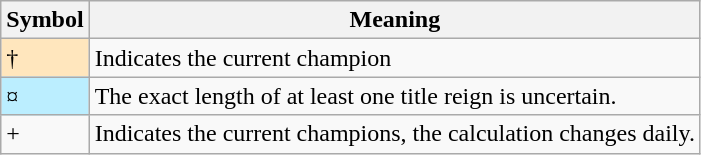<table class="wikitable">
<tr>
<th>Symbol</th>
<th>Meaning</th>
</tr>
<tr>
<td style="background-color:#FFE6BD">†</td>
<td>Indicates the current champion</td>
</tr>
<tr>
<td style="background-color:#bbeeff">¤</td>
<td>The exact length of at least one title reign is uncertain.</td>
</tr>
<tr>
<td>+</td>
<td>Indicates the current champions, the calculation changes daily.</td>
</tr>
</table>
